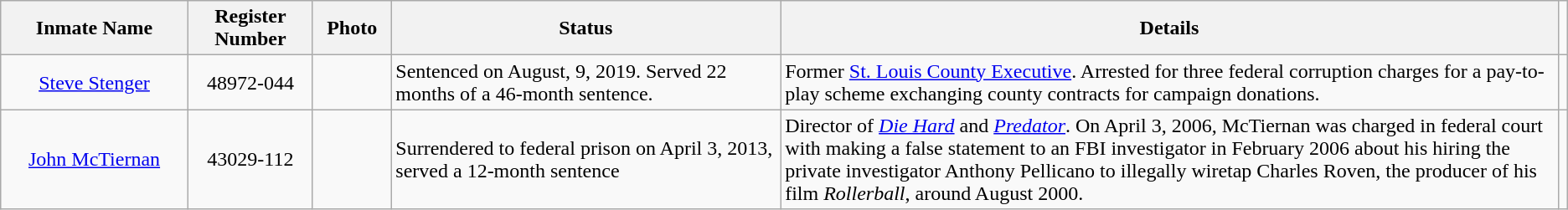<table class="wikitable sortable">
<tr>
<th width=12%>Inmate Name</th>
<th width=8%>Register Number</th>
<th width=5%>Photo</th>
<th width=25%>Status</th>
<th width=55%>Details</th>
</tr>
<tr>
<td style="text-align:center;"><a href='#'>Steve Stenger</a></td>
<td style="text-align:center;">48972-044</td>
<td></td>
<td>Sentenced on August, 9, 2019. Served 22 months of a 46-month sentence.</td>
<td>Former <a href='#'>St. Louis County Executive</a>. Arrested for three federal corruption charges for a pay-to-play scheme exchanging county contracts for campaign donations.</td>
<td></td>
</tr>
<tr>
<td style="text-align:center;"><a href='#'>John McTiernan</a></td>
<td style="text-align:center;">43029-112</td>
<td></td>
<td>Surrendered to federal prison on April 3, 2013, served a 12-month sentence</td>
<td>Director of <em><a href='#'>Die Hard</a></em> and <em><a href='#'>Predator</a></em>. On April 3, 2006, McTiernan was charged in federal court with making a false statement to an FBI investigator in February 2006 about his hiring the private investigator Anthony Pellicano to illegally wiretap Charles Roven, the producer of his film <em>Rollerball</em>, around August 2000.</td>
</tr>
</table>
